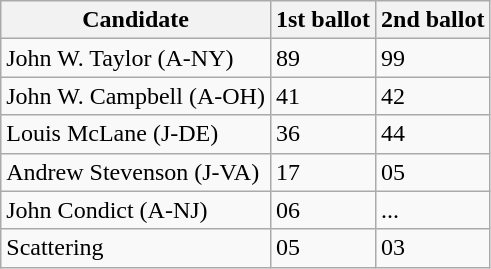<table class="wikitable">
<tr>
<th>Candidate</th>
<th>1st ballot</th>
<th>2nd ballot</th>
</tr>
<tr>
<td>John W. Taylor (A-NY)</td>
<td>89</td>
<td>99</td>
</tr>
<tr>
<td>John W. Campbell (A-OH)</td>
<td>41</td>
<td>42</td>
</tr>
<tr>
<td>Louis McLane (J-DE)</td>
<td>36</td>
<td>44</td>
</tr>
<tr>
<td>Andrew Stevenson (J-VA)</td>
<td>17</td>
<td>05</td>
</tr>
<tr>
<td>John Condict (A-NJ)</td>
<td>06</td>
<td>...</td>
</tr>
<tr>
<td>Scattering</td>
<td>05</td>
<td>03</td>
</tr>
</table>
